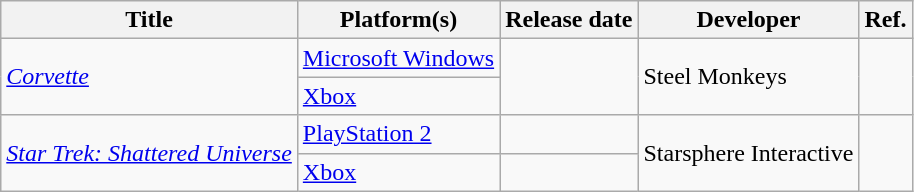<table class="wikitable sortable">
<tr>
<th>Title</th>
<th>Platform(s)</th>
<th>Release date</th>
<th>Developer</th>
<th>Ref.</th>
</tr>
<tr>
<td rowspan="2"><em><a href='#'>Corvette</a></em></td>
<td><a href='#'>Microsoft Windows</a></td>
<td rowspan="2"></td>
<td rowspan="2">Steel Monkeys</td>
<td rowspan="2"></td>
</tr>
<tr>
<td><a href='#'>Xbox</a></td>
</tr>
<tr>
<td rowspan="2"><em><a href='#'>Star Trek: Shattered Universe</a></em></td>
<td><a href='#'>PlayStation 2</a></td>
<td></td>
<td rowspan="2">Starsphere Interactive</td>
<td rowspan="2"></td>
</tr>
<tr>
<td><a href='#'>Xbox</a></td>
<td></td>
</tr>
</table>
